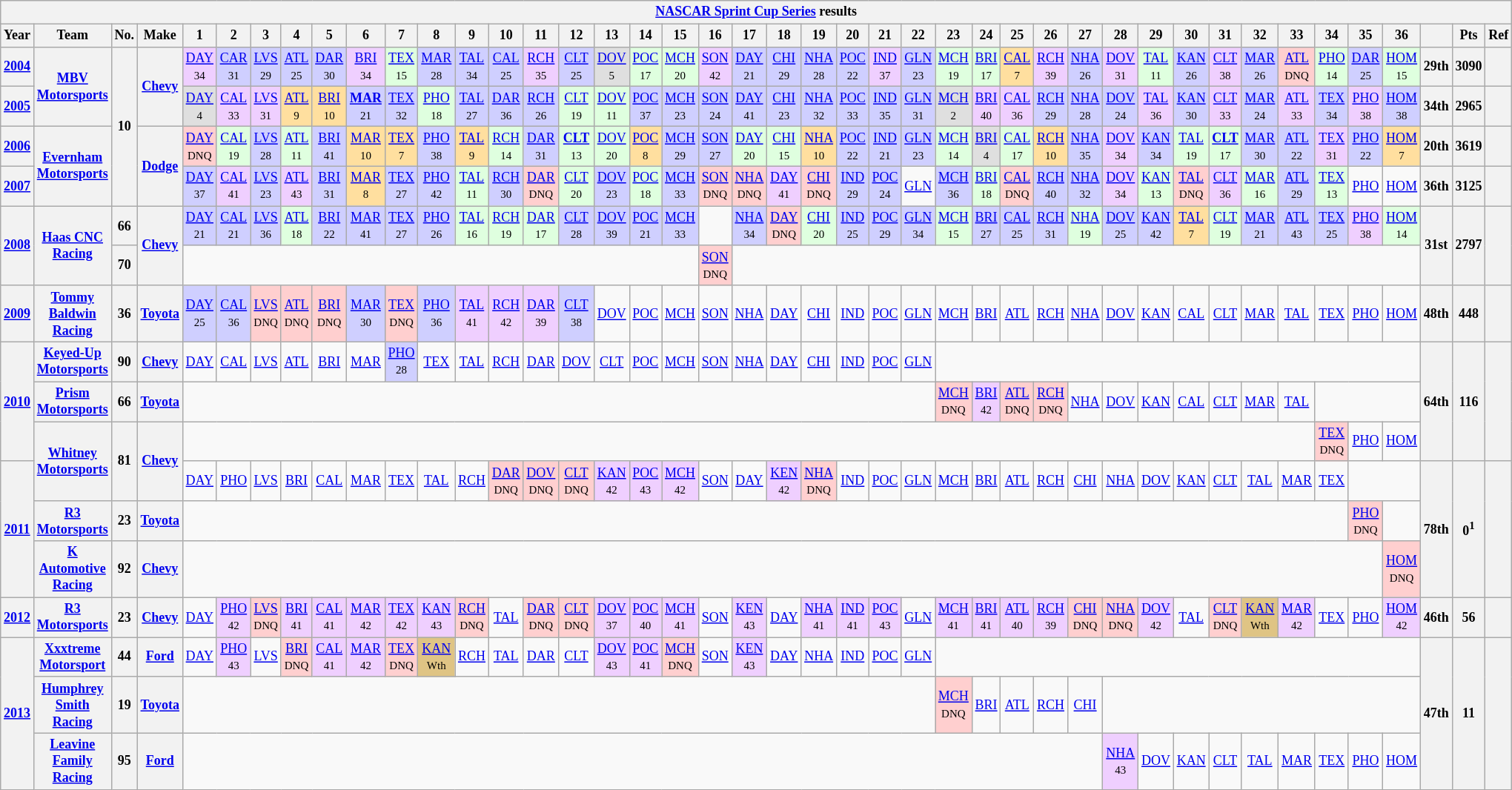<table class="wikitable" style="text-align:center; font-size:75%">
<tr>
<th colspan=45><a href='#'>NASCAR Sprint Cup Series</a> results</th>
</tr>
<tr>
<th>Year</th>
<th>Team</th>
<th>No.</th>
<th>Make</th>
<th>1</th>
<th>2</th>
<th>3</th>
<th>4</th>
<th>5</th>
<th>6</th>
<th>7</th>
<th>8</th>
<th>9</th>
<th>10</th>
<th>11</th>
<th>12</th>
<th>13</th>
<th>14</th>
<th>15</th>
<th>16</th>
<th>17</th>
<th>18</th>
<th>19</th>
<th>20</th>
<th>21</th>
<th>22</th>
<th>23</th>
<th>24</th>
<th>25</th>
<th>26</th>
<th>27</th>
<th>28</th>
<th>29</th>
<th>30</th>
<th>31</th>
<th>32</th>
<th>33</th>
<th>34</th>
<th>35</th>
<th>36</th>
<th></th>
<th>Pts</th>
<th>Ref</th>
</tr>
<tr>
<th><a href='#'>2004</a></th>
<th rowspan=2><a href='#'>MBV Motorsports</a></th>
<th rowspan=4>10</th>
<th rowspan=2><a href='#'>Chevy</a></th>
<td style="background:#EFCFFF;"><a href='#'>DAY</a><br><small>34</small></td>
<td style="background:#CFCFFF;"><a href='#'>CAR</a><br><small>31</small></td>
<td style="background:#CFCFFF;"><a href='#'>LVS</a><br><small>29</small></td>
<td style="background:#CFCFFF;"><a href='#'>ATL</a><br><small>25</small></td>
<td style="background:#CFCFFF;"><a href='#'>DAR</a><br><small>30</small></td>
<td style="background:#EFCFFF;"><a href='#'>BRI</a><br><small>34</small></td>
<td style="background:#DFFFDF;"><a href='#'>TEX</a><br><small>15</small></td>
<td style="background:#CFCFFF;"><a href='#'>MAR</a><br><small>28</small></td>
<td style="background:#CFCFFF;"><a href='#'>TAL</a><br><small>34</small></td>
<td style="background:#CFCFFF;"><a href='#'>CAL</a><br><small>25</small></td>
<td style="background:#EFCFFF;"><a href='#'>RCH</a><br><small>35</small></td>
<td style="background:#CFCFFF;"><a href='#'>CLT</a><br><small>25</small></td>
<td style="background:#DFDFDF;"><a href='#'>DOV</a><br><small>5</small></td>
<td style="background:#DFFFDF;"><a href='#'>POC</a><br><small>17</small></td>
<td style="background:#DFFFDF;"><a href='#'>MCH</a><br><small>20</small></td>
<td style="background:#EFCFFF;"><a href='#'>SON</a><br><small>42</small></td>
<td style="background:#CFCFFF;"><a href='#'>DAY</a><br><small>21</small></td>
<td style="background:#CFCFFF;"><a href='#'>CHI</a><br><small>29</small></td>
<td style="background:#CFCFFF;"><a href='#'>NHA</a><br><small>28</small></td>
<td style="background:#CFCFFF;"><a href='#'>POC</a><br><small>22</small></td>
<td style="background:#EFCFFF;"><a href='#'>IND</a><br><small>37</small></td>
<td style="background:#CFCFFF;"><a href='#'>GLN</a><br><small>23</small></td>
<td style="background:#DFFFDF;"><a href='#'>MCH</a><br><small>19</small></td>
<td style="background:#DFFFDF;"><a href='#'>BRI</a><br><small>17</small></td>
<td style="background:#FFDF9F;"><a href='#'>CAL</a><br><small>7</small></td>
<td style="background:#EFCFFF;"><a href='#'>RCH</a><br><small>39</small></td>
<td style="background:#CFCFFF;"><a href='#'>NHA</a><br><small>26</small></td>
<td style="background:#EFCFFF;"><a href='#'>DOV</a><br><small>31</small></td>
<td style="background:#DFFFDF;"><a href='#'>TAL</a><br><small>11</small></td>
<td style="background:#CFCFFF;"><a href='#'>KAN</a><br><small>26</small></td>
<td style="background:#EFCFFF;"><a href='#'>CLT</a><br><small>38</small></td>
<td style="background:#CFCFFF;"><a href='#'>MAR</a><br><small>26</small></td>
<td style="background:#FFCFCF;"><a href='#'>ATL</a><br><small>DNQ</small></td>
<td style="background:#DFFFDF;"><a href='#'>PHO</a><br><small>14</small></td>
<td style="background:#CFCFFF;"><a href='#'>DAR</a><br><small>25</small></td>
<td style="background:#DFFFDF;"><a href='#'>HOM</a><br><small>15</small></td>
<th>29th</th>
<th>3090</th>
<th></th>
</tr>
<tr>
<th><a href='#'>2005</a></th>
<td style="background:#DFDFDF;"><a href='#'>DAY</a><br><small>4</small></td>
<td style="background:#EFCFFF;"><a href='#'>CAL</a><br><small>33</small></td>
<td style="background:#EFCFFF;"><a href='#'>LVS</a><br><small>31</small></td>
<td style="background:#FFDF9F;"><a href='#'>ATL</a><br><small>9</small></td>
<td style="background:#FFDF9F;"><a href='#'>BRI</a><br><small>10</small></td>
<td style="background:#CFCFFF;"><strong><a href='#'>MAR</a></strong><br><small>21</small></td>
<td style="background:#CFCFFF;"><a href='#'>TEX</a><br><small>32</small></td>
<td style="background:#DFFFDF;"><a href='#'>PHO</a><br><small>18</small></td>
<td style="background:#CFCFFF;"><a href='#'>TAL</a><br><small>27</small></td>
<td style="background:#CFCFFF;"><a href='#'>DAR</a><br><small>36</small></td>
<td style="background:#CFCFFF;"><a href='#'>RCH</a><br><small>26</small></td>
<td style="background:#DFFFDF;"><a href='#'>CLT</a><br><small>19</small></td>
<td style="background:#DFFFDF;"><a href='#'>DOV</a><br><small>11</small></td>
<td style="background:#CFCFFF;"><a href='#'>POC</a><br><small>37</small></td>
<td style="background:#CFCFFF;"><a href='#'>MCH</a><br><small>23</small></td>
<td style="background:#CFCFFF;"><a href='#'>SON</a><br><small>24</small></td>
<td style="background:#CFCFFF;"><a href='#'>DAY</a><br><small>41</small></td>
<td style="background:#CFCFFF;"><a href='#'>CHI</a><br><small>23</small></td>
<td style="background:#CFCFFF;"><a href='#'>NHA</a><br><small>32</small></td>
<td style="background:#CFCFFF;"><a href='#'>POC</a><br><small>33</small></td>
<td style="background:#CFCFFF;"><a href='#'>IND</a><br><small>35</small></td>
<td style="background:#CFCFFF;"><a href='#'>GLN</a><br><small>31</small></td>
<td style="background:#DFDFDF;"><a href='#'>MCH</a><br><small>2</small></td>
<td style="background:#EFCFFF;"><a href='#'>BRI</a><br><small>40</small></td>
<td style="background:#EFCFFF;"><a href='#'>CAL</a><br><small>36</small></td>
<td style="background:#CFCFFF;"><a href='#'>RCH</a><br><small>29</small></td>
<td style="background:#CFCFFF;"><a href='#'>NHA</a><br><small>28</small></td>
<td style="background:#CFCFFF;"><a href='#'>DOV</a><br><small>24</small></td>
<td style="background:#EFCFFF;"><a href='#'>TAL</a><br><small>36</small></td>
<td style="background:#CFCFFF;"><a href='#'>KAN</a><br><small>30</small></td>
<td style="background:#EFCFFF;"><a href='#'>CLT</a><br><small>33</small></td>
<td style="background:#CFCFFF;"><a href='#'>MAR</a><br><small>24</small></td>
<td style="background:#EFCFFF;"><a href='#'>ATL</a><br><small>33</small></td>
<td style="background:#CFCFFF;"><a href='#'>TEX</a><br><small>34</small></td>
<td style="background:#EFCFFF;"><a href='#'>PHO</a><br><small>38</small></td>
<td style="background:#CFCFFF;"><a href='#'>HOM</a><br><small>38</small></td>
<th>34th</th>
<th>2965</th>
<th></th>
</tr>
<tr>
<th><a href='#'>2006</a></th>
<th rowspan=2><a href='#'>Evernham Motorsports</a></th>
<th rowspan=2><a href='#'>Dodge</a></th>
<td style="background:#FFCFCF;"><a href='#'>DAY</a><br><small>DNQ</small></td>
<td style="background:#DFFFDF;"><a href='#'>CAL</a><br><small>19</small></td>
<td style="background:#CFCFFF;"><a href='#'>LVS</a><br><small>28</small></td>
<td style="background:#DFFFDF;"><a href='#'>ATL</a><br><small>11</small></td>
<td style="background:#CFCFFF;"><a href='#'>BRI</a><br><small>41</small></td>
<td style="background:#FFDF9F;"><a href='#'>MAR</a><br><small>10</small></td>
<td style="background:#FFDF9F;"><a href='#'>TEX</a><br><small>7</small></td>
<td style="background:#CFCFFF;"><a href='#'>PHO</a><br><small>38</small></td>
<td style="background:#FFDF9F;"><a href='#'>TAL</a><br><small>9</small></td>
<td style="background:#DFFFDF;"><a href='#'>RCH</a><br><small>14</small></td>
<td style="background:#CFCFFF;"><a href='#'>DAR</a><br><small>31</small></td>
<td style="background:#DFFFDF;"><strong><a href='#'>CLT</a></strong><br><small>13</small></td>
<td style="background:#DFFFDF;"><a href='#'>DOV</a><br><small>20</small></td>
<td style="background:#FFDF9F;"><a href='#'>POC</a><br><small>8</small></td>
<td style="background:#CFCFFF;"><a href='#'>MCH</a><br><small>29</small></td>
<td style="background:#CFCFFF;"><a href='#'>SON</a><br><small>27</small></td>
<td style="background:#DFFFDF;"><a href='#'>DAY</a><br><small>20</small></td>
<td style="background:#DFFFDF;"><a href='#'>CHI</a><br><small>15</small></td>
<td style="background:#FFDF9F;"><a href='#'>NHA</a><br><small>10</small></td>
<td style="background:#CFCFFF;"><a href='#'>POC</a><br><small>22</small></td>
<td style="background:#CFCFFF;"><a href='#'>IND</a><br><small>21</small></td>
<td style="background:#CFCFFF;"><a href='#'>GLN</a><br><small>23</small></td>
<td style="background:#DFFFDF;"><a href='#'>MCH</a><br><small>14</small></td>
<td style="background:#DFDFDF;"><a href='#'>BRI</a><br><small>4</small></td>
<td style="background:#DFFFDF;"><a href='#'>CAL</a><br><small>17</small></td>
<td style="background:#FFDF9F;"><a href='#'>RCH</a><br><small>10</small></td>
<td style="background:#CFCFFF;"><a href='#'>NHA</a><br><small>35</small></td>
<td style="background:#EFCFFF;"><a href='#'>DOV</a><br><small>34</small></td>
<td style="background:#CFCFFF;"><a href='#'>KAN</a><br><small>34</small></td>
<td style="background:#DFFFDF;"><a href='#'>TAL</a><br><small>19</small></td>
<td style="background:#DFFFDF;"><strong><a href='#'>CLT</a></strong><br><small>17</small></td>
<td style="background:#CFCFFF;"><a href='#'>MAR</a><br><small>30</small></td>
<td style="background:#CFCFFF;"><a href='#'>ATL</a><br><small>22</small></td>
<td style="background:#EFCFFF;"><a href='#'>TEX</a><br><small>31</small></td>
<td style="background:#CFCFFF;"><a href='#'>PHO</a><br><small>22</small></td>
<td style="background:#FFDF9F;"><a href='#'>HOM</a><br><small>7</small></td>
<th>20th</th>
<th>3619</th>
<th></th>
</tr>
<tr>
<th><a href='#'>2007</a></th>
<td style="background:#CFCFFF;"><a href='#'>DAY</a><br><small>37</small></td>
<td style="background:#EFCFFF;"><a href='#'>CAL</a><br><small>41</small></td>
<td style="background:#CFCFFF;"><a href='#'>LVS</a><br><small>23</small></td>
<td style="background:#EFCFFF;"><a href='#'>ATL</a><br><small>43</small></td>
<td style="background:#CFCFFF;"><a href='#'>BRI</a><br><small>31</small></td>
<td style="background:#FFDF9F;"><a href='#'>MAR</a><br><small>8</small></td>
<td style="background:#CFCFFF;"><a href='#'>TEX</a><br><small>27</small></td>
<td style="background:#CFCFFF;"><a href='#'>PHO</a><br><small>42</small></td>
<td style="background:#DFFFDF;"><a href='#'>TAL</a><br><small>11</small></td>
<td style="background:#CFCFFF;"><a href='#'>RCH</a><br><small>30</small></td>
<td style="background:#FFCFCF;"><a href='#'>DAR</a><br><small>DNQ</small></td>
<td style="background:#DFFFDF;"><a href='#'>CLT</a><br><small>20</small></td>
<td style="background:#CFCFFF;"><a href='#'>DOV</a><br><small>23</small></td>
<td style="background:#DFFFDF;"><a href='#'>POC</a><br><small>18</small></td>
<td style="background:#CFCFFF;"><a href='#'>MCH</a><br><small>33</small></td>
<td style="background:#FFCFCF;"><a href='#'>SON</a><br><small>DNQ</small></td>
<td style="background:#FFCFCF;"><a href='#'>NHA</a><br><small>DNQ</small></td>
<td style="background:#EFCFFF;"><a href='#'>DAY</a><br><small>41</small></td>
<td style="background:#FFCFCF;"><a href='#'>CHI</a><br><small>DNQ</small></td>
<td style="background:#CFCFFF;"><a href='#'>IND</a><br><small>29</small></td>
<td style="background:#CFCFFF;"><a href='#'>POC</a><br><small>24</small></td>
<td><a href='#'>GLN</a></td>
<td style="background:#CFCFFF;"><a href='#'>MCH</a><br><small>36</small></td>
<td style="background:#DFFFDF;"><a href='#'>BRI</a><br><small>18</small></td>
<td style="background:#FFCFCF;"><a href='#'>CAL</a><br><small>DNQ</small></td>
<td style="background:#CFCFFF;"><a href='#'>RCH</a><br><small>40</small></td>
<td style="background:#CFCFFF;"><a href='#'>NHA</a><br><small>32</small></td>
<td style="background:#EFCFFF;"><a href='#'>DOV</a><br><small>34</small></td>
<td style="background:#DFFFDF;"><a href='#'>KAN</a><br><small>13</small></td>
<td style="background:#FFCFCF;"><a href='#'>TAL</a><br><small>DNQ</small></td>
<td style="background:#EFCFFF;"><a href='#'>CLT</a><br><small>36</small></td>
<td style="background:#DFFFDF;"><a href='#'>MAR</a><br><small>16</small></td>
<td style="background:#CFCFFF;"><a href='#'>ATL</a><br><small>29</small></td>
<td style="background:#DFFFDF;"><a href='#'>TEX</a><br><small>13</small></td>
<td><a href='#'>PHO</a></td>
<td><a href='#'>HOM</a></td>
<th>36th</th>
<th>3125</th>
<th></th>
</tr>
<tr>
<th rowspan=2><a href='#'>2008</a></th>
<th rowspan=2><a href='#'>Haas CNC Racing</a></th>
<th>66</th>
<th rowspan=2><a href='#'>Chevy</a></th>
<td style="background:#CFCFFF;"><a href='#'>DAY</a><br><small>21</small></td>
<td style="background:#CFCFFF;"><a href='#'>CAL</a><br><small>21</small></td>
<td style="background:#CFCFFF;"><a href='#'>LVS</a><br><small>36</small></td>
<td style="background:#DFFFDF;"><a href='#'>ATL</a><br><small>18</small></td>
<td style="background:#CFCFFF;"><a href='#'>BRI</a><br><small>22</small></td>
<td style="background:#CFCFFF;"><a href='#'>MAR</a><br><small>41</small></td>
<td style="background:#CFCFFF;"><a href='#'>TEX</a><br><small>27</small></td>
<td style="background:#CFCFFF;"><a href='#'>PHO</a><br><small>26</small></td>
<td style="background:#DFFFDF;"><a href='#'>TAL</a><br><small>16</small></td>
<td style="background:#DFFFDF;"><a href='#'>RCH</a><br><small>19</small></td>
<td style="background:#DFFFDF;"><a href='#'>DAR</a><br><small>17</small></td>
<td style="background:#CFCFFF;"><a href='#'>CLT</a><br><small>28</small></td>
<td style="background:#CFCFFF;"><a href='#'>DOV</a><br><small>39</small></td>
<td style="background:#CFCFFF;"><a href='#'>POC</a><br><small>21</small></td>
<td style="background:#CFCFFF;"><a href='#'>MCH</a><br><small>33</small></td>
<td></td>
<td style="background:#CFCFFF;"><a href='#'>NHA</a><br><small>34</small></td>
<td style="background:#FFCFCF;"><a href='#'>DAY</a><br><small>DNQ</small></td>
<td style="background:#DFFFDF;"><a href='#'>CHI</a><br><small>20</small></td>
<td style="background:#CFCFFF;"><a href='#'>IND</a><br><small>25</small></td>
<td style="background:#CFCFFF;"><a href='#'>POC</a><br><small>29</small></td>
<td style="background:#CFCFFF;"><a href='#'>GLN</a><br><small>34</small></td>
<td style="background:#DFFFDF;"><a href='#'>MCH</a><br><small>15</small></td>
<td style="background:#CFCFFF;"><a href='#'>BRI</a><br><small>27</small></td>
<td style="background:#CFCFFF;"><a href='#'>CAL</a><br><small>25</small></td>
<td style="background:#CFCFFF;"><a href='#'>RCH</a><br><small>31</small></td>
<td style="background:#DFFFDF;"><a href='#'>NHA</a><br><small>19</small></td>
<td style="background:#CFCFFF;"><a href='#'>DOV</a><br><small>25</small></td>
<td style="background:#CFCFFF;"><a href='#'>KAN</a><br><small>42</small></td>
<td style="background:#FFDF9F;"><a href='#'>TAL</a><br><small>7</small></td>
<td style="background:#DFFFDF;"><a href='#'>CLT</a><br><small>19</small></td>
<td style="background:#CFCFFF;"><a href='#'>MAR</a><br><small>21</small></td>
<td style="background:#CFCFFF;"><a href='#'>ATL</a><br><small>43</small></td>
<td style="background:#CFCFFF;"><a href='#'>TEX</a><br><small>25</small></td>
<td style="background:#EFCFFF;"><a href='#'>PHO</a><br><small>38</small></td>
<td style="background:#DFFFDF;"><a href='#'>HOM</a><br><small>14</small></td>
<th rowspan=2>31st</th>
<th rowspan=2>2797</th>
<th rowspan=2></th>
</tr>
<tr>
<th>70</th>
<td colspan=15></td>
<td style="background:#FFCFCF;"><a href='#'>SON</a><br><small>DNQ</small></td>
<td colspan=20></td>
</tr>
<tr>
<th><a href='#'>2009</a></th>
<th><a href='#'>Tommy Baldwin Racing</a></th>
<th>36</th>
<th><a href='#'>Toyota</a></th>
<td style="background:#CFCFFF;"><a href='#'>DAY</a><br><small>25</small></td>
<td style="background:#CFCFFF;"><a href='#'>CAL</a><br><small>36</small></td>
<td style="background:#FFCFCF;"><a href='#'>LVS</a><br><small>DNQ</small></td>
<td style="background:#FFCFCF;"><a href='#'>ATL</a><br><small>DNQ</small></td>
<td style="background:#FFCFCF;"><a href='#'>BRI</a><br><small>DNQ</small></td>
<td style="background:#CFCFFF;"><a href='#'>MAR</a><br><small>30</small></td>
<td style="background:#FFCFCF;"><a href='#'>TEX</a><br><small>DNQ</small></td>
<td style="background:#CFCFFF;"><a href='#'>PHO</a><br><small>36</small></td>
<td style="background:#EFCFFF;"><a href='#'>TAL</a><br><small>41</small></td>
<td style="background:#EFCFFF;"><a href='#'>RCH</a><br><small>42</small></td>
<td style="background:#EFCFFF;"><a href='#'>DAR</a><br><small>39</small></td>
<td style="background:#CFCFFF;"><a href='#'>CLT</a><br><small>38</small></td>
<td><a href='#'>DOV</a></td>
<td><a href='#'>POC</a></td>
<td><a href='#'>MCH</a></td>
<td><a href='#'>SON</a></td>
<td><a href='#'>NHA</a></td>
<td><a href='#'>DAY</a></td>
<td><a href='#'>CHI</a></td>
<td><a href='#'>IND</a></td>
<td><a href='#'>POC</a></td>
<td><a href='#'>GLN</a></td>
<td><a href='#'>MCH</a></td>
<td><a href='#'>BRI</a></td>
<td><a href='#'>ATL</a></td>
<td><a href='#'>RCH</a></td>
<td><a href='#'>NHA</a></td>
<td><a href='#'>DOV</a></td>
<td><a href='#'>KAN</a></td>
<td><a href='#'>CAL</a></td>
<td><a href='#'>CLT</a></td>
<td><a href='#'>MAR</a></td>
<td><a href='#'>TAL</a></td>
<td><a href='#'>TEX</a></td>
<td><a href='#'>PHO</a></td>
<td><a href='#'>HOM</a></td>
<th>48th</th>
<th>448</th>
<th></th>
</tr>
<tr>
<th rowspan=3><a href='#'>2010</a></th>
<th><a href='#'>Keyed-Up Motorsports</a></th>
<th>90</th>
<th><a href='#'>Chevy</a></th>
<td><a href='#'>DAY</a></td>
<td><a href='#'>CAL</a></td>
<td><a href='#'>LVS</a></td>
<td><a href='#'>ATL</a></td>
<td><a href='#'>BRI</a></td>
<td><a href='#'>MAR</a></td>
<td style="background:#CFCFFF;"><a href='#'>PHO</a><br><small>28</small></td>
<td><a href='#'>TEX</a></td>
<td><a href='#'>TAL</a></td>
<td><a href='#'>RCH</a></td>
<td><a href='#'>DAR</a></td>
<td><a href='#'>DOV</a></td>
<td><a href='#'>CLT</a></td>
<td><a href='#'>POC</a></td>
<td><a href='#'>MCH</a></td>
<td><a href='#'>SON</a></td>
<td><a href='#'>NHA</a></td>
<td><a href='#'>DAY</a></td>
<td><a href='#'>CHI</a></td>
<td><a href='#'>IND</a></td>
<td><a href='#'>POC</a></td>
<td><a href='#'>GLN</a></td>
<td colspan=14></td>
<th rowspan=3>64th</th>
<th rowspan=3>116</th>
<th rowspan=3></th>
</tr>
<tr>
<th><a href='#'>Prism Motorsports</a></th>
<th>66</th>
<th><a href='#'>Toyota</a></th>
<td colspan=22></td>
<td style="background:#FFCFCF;"><a href='#'>MCH</a><br><small>DNQ</small></td>
<td style="background:#EFCFFF;"><a href='#'>BRI</a><br><small>42</small></td>
<td style="background:#FFCFCF;"><a href='#'>ATL</a><br><small>DNQ</small></td>
<td style="background:#FFCFCF;"><a href='#'>RCH</a><br><small>DNQ</small></td>
<td><a href='#'>NHA</a></td>
<td><a href='#'>DOV</a></td>
<td><a href='#'>KAN</a></td>
<td><a href='#'>CAL</a></td>
<td><a href='#'>CLT</a></td>
<td><a href='#'>MAR</a></td>
<td><a href='#'>TAL</a></td>
<td colspan=3></td>
</tr>
<tr>
<th rowspan=2><a href='#'>Whitney Motorsports</a></th>
<th rowspan=2>81</th>
<th rowspan=2><a href='#'>Chevy</a></th>
<td colspan=33></td>
<td style="background:#FFCFCF;"><a href='#'>TEX</a><br><small>DNQ</small></td>
<td><a href='#'>PHO</a></td>
<td><a href='#'>HOM</a></td>
</tr>
<tr>
<th rowspan=3><a href='#'>2011</a></th>
<td><a href='#'>DAY</a></td>
<td><a href='#'>PHO</a></td>
<td><a href='#'>LVS</a></td>
<td><a href='#'>BRI</a></td>
<td><a href='#'>CAL</a></td>
<td><a href='#'>MAR</a></td>
<td><a href='#'>TEX</a></td>
<td><a href='#'>TAL</a></td>
<td><a href='#'>RCH</a></td>
<td style="background:#FFCFCF;"><a href='#'>DAR</a><br><small>DNQ</small></td>
<td style="background:#FFCFCF;"><a href='#'>DOV</a><br><small>DNQ</small></td>
<td style="background:#FFCFCF;"><a href='#'>CLT</a><br><small>DNQ</small></td>
<td style="background:#EFCFFF;"><a href='#'>KAN</a><br><small>42</small></td>
<td style="background:#EFCFFF;"><a href='#'>POC</a><br><small>43</small></td>
<td style="background:#EFCFFF;"><a href='#'>MCH</a><br><small>42</small></td>
<td><a href='#'>SON</a></td>
<td><a href='#'>DAY</a></td>
<td style="background:#EFCFFF;"><a href='#'>KEN</a><br><small>42</small></td>
<td style="background:#FFCFCF;"><a href='#'>NHA</a><br><small>DNQ</small></td>
<td><a href='#'>IND</a></td>
<td><a href='#'>POC</a></td>
<td><a href='#'>GLN</a></td>
<td><a href='#'>MCH</a></td>
<td><a href='#'>BRI</a></td>
<td><a href='#'>ATL</a></td>
<td><a href='#'>RCH</a></td>
<td><a href='#'>CHI</a></td>
<td><a href='#'>NHA</a></td>
<td><a href='#'>DOV</a></td>
<td><a href='#'>KAN</a></td>
<td><a href='#'>CLT</a></td>
<td><a href='#'>TAL</a></td>
<td><a href='#'>MAR</a></td>
<td><a href='#'>TEX</a></td>
<td colspan=2></td>
<th rowspan=3>78th</th>
<th rowspan=3>0<sup>1</sup></th>
<th rowspan=3></th>
</tr>
<tr>
<th><a href='#'>R3 Motorsports</a></th>
<th>23</th>
<th><a href='#'>Toyota</a></th>
<td colspan=34></td>
<td style="background:#FFCFCF;"><a href='#'>PHO</a><br><small>DNQ</small></td>
<td></td>
</tr>
<tr>
<th><a href='#'>K Automotive Racing</a></th>
<th>92</th>
<th><a href='#'>Chevy</a></th>
<td colspan=35></td>
<td style="background:#FFCFCF;"><a href='#'>HOM</a><br><small>DNQ</small></td>
</tr>
<tr>
<th><a href='#'>2012</a></th>
<th><a href='#'>R3 Motorsports</a></th>
<th>23</th>
<th><a href='#'>Chevy</a></th>
<td><a href='#'>DAY</a></td>
<td style="background:#EFCFFF;"><a href='#'>PHO</a><br><small>42</small></td>
<td style="background:#FFCFCF;"><a href='#'>LVS</a><br><small>DNQ</small></td>
<td style="background:#EFCFFF;"><a href='#'>BRI</a><br><small>41</small></td>
<td style="background:#EFCFFF;"><a href='#'>CAL</a><br><small>41</small></td>
<td style="background:#EFCFFF;"><a href='#'>MAR</a><br><small>42</small></td>
<td style="background:#EFCFFF;"><a href='#'>TEX</a><br><small>42</small></td>
<td style="background:#EFCFFF;"><a href='#'>KAN</a><br><small>43</small></td>
<td style="background:#FFCFCF;"><a href='#'>RCH</a><br><small>DNQ</small></td>
<td><a href='#'>TAL</a></td>
<td style="background:#FFCFCF;"><a href='#'>DAR</a><br><small>DNQ</small></td>
<td style="background:#FFCFCF;"><a href='#'>CLT</a><br><small>DNQ</small></td>
<td style="background:#EFCFFF;"><a href='#'>DOV</a><br><small>37</small></td>
<td style="background:#EFCFFF;"><a href='#'>POC</a><br><small>40</small></td>
<td style="background:#EFCFFF;"><a href='#'>MCH</a><br><small>41</small></td>
<td><a href='#'>SON</a></td>
<td style="background:#EFCFFF;"><a href='#'>KEN</a><br><small>43</small></td>
<td><a href='#'>DAY</a></td>
<td style="background:#EFCFFF;"><a href='#'>NHA</a><br><small>41</small></td>
<td style="background:#EFCFFF;"><a href='#'>IND</a><br><small>41</small></td>
<td style="background:#EFCFFF;"><a href='#'>POC</a><br><small>43</small></td>
<td><a href='#'>GLN</a></td>
<td style="background:#EFCFFF;"><a href='#'>MCH</a><br><small>41</small></td>
<td style="background:#EFCFFF;"><a href='#'>BRI</a><br><small>41</small></td>
<td style="background:#EFCFFF;"><a href='#'>ATL</a><br><small>40</small></td>
<td style="background:#EFCFFF;"><a href='#'>RCH</a><br><small>39</small></td>
<td style="background:#FFCFCF;"><a href='#'>CHI</a><br><small>DNQ</small></td>
<td style="background:#FFCFCF;"><a href='#'>NHA</a><br><small>DNQ</small></td>
<td style="background:#EFCFFF;"><a href='#'>DOV</a><br><small>42</small></td>
<td><a href='#'>TAL</a></td>
<td style="background:#FFCFCF;"><a href='#'>CLT</a><br><small>DNQ</small></td>
<td style="background:#DFC484;"><a href='#'>KAN</a><br><small>Wth</small></td>
<td style="background:#EFCFFF;"><a href='#'>MAR</a><br><small>42</small></td>
<td><a href='#'>TEX</a></td>
<td><a href='#'>PHO</a></td>
<td style="background:#EFCFFF;"><a href='#'>HOM</a><br><small>42</small></td>
<th>46th</th>
<th>56</th>
<th></th>
</tr>
<tr>
<th rowspan=3><a href='#'>2013</a></th>
<th><a href='#'>Xxxtreme Motorsport</a></th>
<th>44</th>
<th><a href='#'>Ford</a></th>
<td><a href='#'>DAY</a></td>
<td style="background:#EFCFFF;"><a href='#'>PHO</a><br><small>43</small></td>
<td><a href='#'>LVS</a></td>
<td style="background:#FFCFCF;"><a href='#'>BRI</a><br><small>DNQ</small></td>
<td style="background:#EFCFFF;"><a href='#'>CAL</a><br><small>41</small></td>
<td style="background:#EFCFFF;"><a href='#'>MAR</a><br><small>42</small></td>
<td style="background:#FFCFCF;"><a href='#'>TEX</a><br><small>DNQ</small></td>
<td style="background:#DFC484;"><a href='#'>KAN</a><br><small>Wth</small></td>
<td><a href='#'>RCH</a></td>
<td><a href='#'>TAL</a></td>
<td><a href='#'>DAR</a></td>
<td><a href='#'>CLT</a></td>
<td style="background:#EFCFFF;"><a href='#'>DOV</a><br><small>43</small></td>
<td style="background:#EFCFFF;"><a href='#'>POC</a><br><small>41</small></td>
<td style="background:#FFCFCF;"><a href='#'>MCH</a><br><small>DNQ</small></td>
<td><a href='#'>SON</a></td>
<td style="background:#EFCFFF;"><a href='#'>KEN</a><br><small>43</small></td>
<td><a href='#'>DAY</a></td>
<td><a href='#'>NHA</a></td>
<td><a href='#'>IND</a></td>
<td><a href='#'>POC</a></td>
<td><a href='#'>GLN</a></td>
<td colspan=14></td>
<th rowspan=3>47th</th>
<th rowspan=3>11</th>
<th rowspan=3></th>
</tr>
<tr>
<th><a href='#'>Humphrey Smith Racing</a></th>
<th>19</th>
<th><a href='#'>Toyota</a></th>
<td colspan=22></td>
<td style="background:#FFCFCF;"><a href='#'>MCH</a><br><small>DNQ</small></td>
<td><a href='#'>BRI</a></td>
<td><a href='#'>ATL</a></td>
<td><a href='#'>RCH</a></td>
<td><a href='#'>CHI</a></td>
<td colspan=9></td>
</tr>
<tr>
<th><a href='#'>Leavine Family Racing</a></th>
<th>95</th>
<th><a href='#'>Ford</a></th>
<td colspan=27></td>
<td style="background:#EFCFFF;"><a href='#'>NHA</a><br><small>43</small></td>
<td><a href='#'>DOV</a></td>
<td><a href='#'>KAN</a></td>
<td><a href='#'>CLT</a></td>
<td><a href='#'>TAL</a></td>
<td><a href='#'>MAR</a></td>
<td><a href='#'>TEX</a></td>
<td><a href='#'>PHO</a></td>
<td><a href='#'>HOM</a></td>
</tr>
</table>
